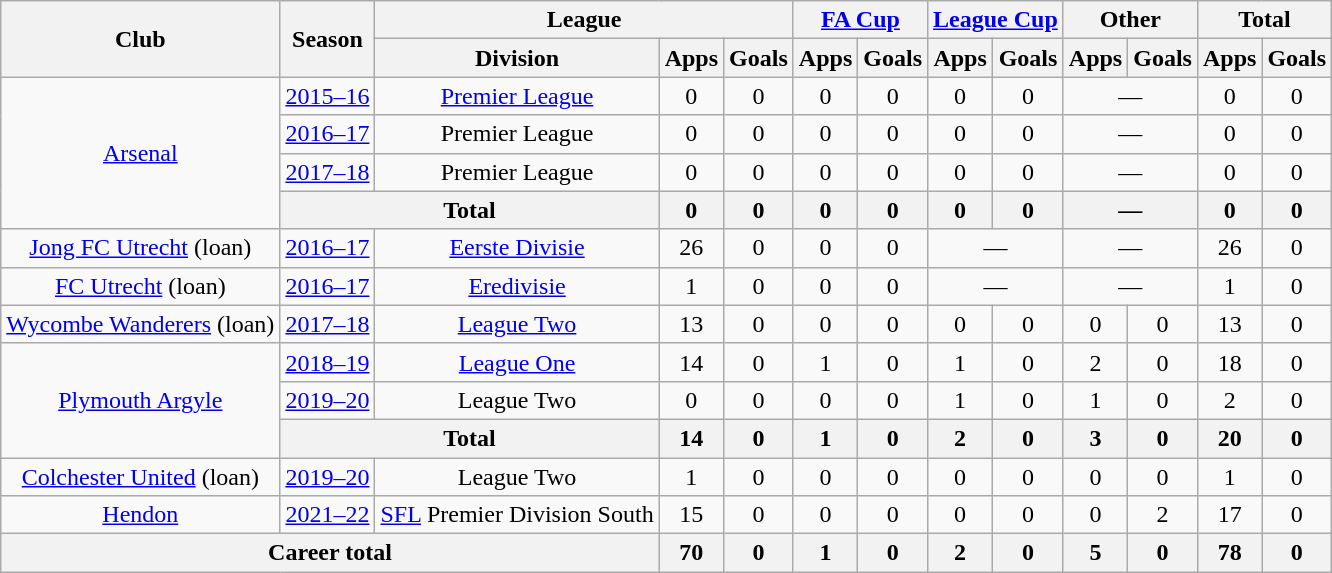<table class=wikitable style="text-align: center;">
<tr>
<th rowspan="2">Club</th>
<th rowspan="2">Season</th>
<th colspan="3">League</th>
<th colspan="2"><a href='#'>FA Cup</a></th>
<th colspan="2"><a href='#'>League Cup</a></th>
<th colspan="2">Other</th>
<th colspan="2">Total</th>
</tr>
<tr>
<th>Division</th>
<th>Apps</th>
<th>Goals</th>
<th>Apps</th>
<th>Goals</th>
<th>Apps</th>
<th>Goals</th>
<th>Apps</th>
<th>Goals</th>
<th>Apps</th>
<th>Goals</th>
</tr>
<tr>
<td rowspan="4"><a href='#'>Arsenal</a></td>
<td><a href='#'>2015–16</a></td>
<td><a href='#'>Premier League</a></td>
<td>0</td>
<td>0</td>
<td>0</td>
<td>0</td>
<td>0</td>
<td>0</td>
<td colspan="2">—</td>
<td>0</td>
<td>0</td>
</tr>
<tr>
<td><a href='#'>2016–17</a></td>
<td>Premier League</td>
<td>0</td>
<td>0</td>
<td>0</td>
<td>0</td>
<td>0</td>
<td>0</td>
<td colspan="2">—</td>
<td>0</td>
<td>0</td>
</tr>
<tr>
<td><a href='#'>2017–18</a></td>
<td>Premier League</td>
<td>0</td>
<td>0</td>
<td>0</td>
<td>0</td>
<td>0</td>
<td>0</td>
<td colspan="2">—</td>
<td>0</td>
<td>0</td>
</tr>
<tr>
<th colspan="2">Total</th>
<th>0</th>
<th>0</th>
<th>0</th>
<th>0</th>
<th>0</th>
<th>0</th>
<th colspan="2">—</th>
<th>0</th>
<th>0</th>
</tr>
<tr>
<td><a href='#'>Jong FC Utrecht</a> (loan)</td>
<td><a href='#'>2016–17</a></td>
<td><a href='#'>Eerste Divisie</a></td>
<td>26</td>
<td>0</td>
<td>0</td>
<td>0</td>
<td colspan="2">—</td>
<td colspan="2">—</td>
<td>26</td>
<td>0</td>
</tr>
<tr>
<td><a href='#'>FC Utrecht</a> (loan)</td>
<td><a href='#'>2016–17</a></td>
<td><a href='#'>Eredivisie</a></td>
<td>1</td>
<td>0</td>
<td>0</td>
<td>0</td>
<td colspan="2">—</td>
<td colspan="2">—</td>
<td>1</td>
<td>0</td>
</tr>
<tr>
<td><a href='#'>Wycombe Wanderers</a> (loan)</td>
<td><a href='#'>2017–18</a></td>
<td><a href='#'>League Two</a></td>
<td>13</td>
<td>0</td>
<td>0</td>
<td>0</td>
<td>0</td>
<td>0</td>
<td>0</td>
<td>0</td>
<td>13</td>
<td>0</td>
</tr>
<tr>
<td rowspan="3"><a href='#'>Plymouth Argyle</a></td>
<td><a href='#'>2018–19</a></td>
<td><a href='#'>League One</a></td>
<td>14</td>
<td>0</td>
<td>1</td>
<td>0</td>
<td>1</td>
<td>0</td>
<td>2</td>
<td>0</td>
<td>18</td>
<td>0</td>
</tr>
<tr>
<td><a href='#'>2019–20</a></td>
<td>League Two</td>
<td>0</td>
<td>0</td>
<td>0</td>
<td>0</td>
<td>1</td>
<td>0</td>
<td>1</td>
<td>0</td>
<td>2</td>
<td>0</td>
</tr>
<tr>
<th colspan="2">Total</th>
<th>14</th>
<th>0</th>
<th>1</th>
<th>0</th>
<th>2</th>
<th>0</th>
<th>3</th>
<th>0</th>
<th>20</th>
<th>0</th>
</tr>
<tr>
<td><a href='#'>Colchester United</a> (loan)</td>
<td><a href='#'>2019–20</a></td>
<td>League Two</td>
<td>1</td>
<td>0</td>
<td>0</td>
<td>0</td>
<td>0</td>
<td>0</td>
<td>0</td>
<td>0</td>
<td>1</td>
<td>0</td>
</tr>
<tr>
<td><a href='#'>Hendon</a></td>
<td><a href='#'>2021–22</a></td>
<td><a href='#'>SFL</a> Premier Division South</td>
<td>15</td>
<td>0</td>
<td>0</td>
<td>0</td>
<td>0</td>
<td>0</td>
<td>0</td>
<td>2</td>
<td>17</td>
<td>0</td>
</tr>
<tr>
<th colspan="3">Career total</th>
<th>70</th>
<th>0</th>
<th>1</th>
<th>0</th>
<th>2</th>
<th>0</th>
<th>5</th>
<th>0</th>
<th>78</th>
<th>0</th>
</tr>
</table>
